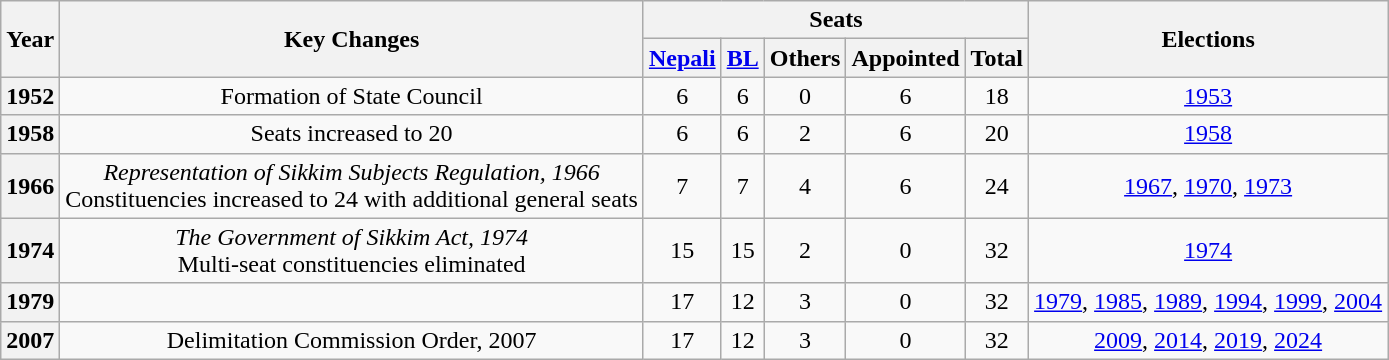<table class="sortable wikitable" style="text-align:center">
<tr>
<th scope=col rowspan=2>Year</th>
<th scope=col rowspan=2>Key Changes</th>
<th scope=colgroup colspan=5>Seats</th>
<th scope=col rowspan=2>Elections</th>
</tr>
<tr>
<th scope="col"><a href='#'>Nepali</a></th>
<th scope="col"><a href='#'>BL</a></th>
<th scope="col">Others</th>
<th scope="col">Appointed</th>
<th scope="col">Total</th>
</tr>
<tr>
<th scope=row>1952</th>
<td>Formation of State Council</td>
<td>6</td>
<td>6</td>
<td>0</td>
<td>6</td>
<td>18</td>
<td><a href='#'>1953</a></td>
</tr>
<tr>
<th scope=row>1958</th>
<td>Seats increased to 20</td>
<td>6</td>
<td>6</td>
<td>2</td>
<td>6</td>
<td>20</td>
<td><a href='#'>1958</a></td>
</tr>
<tr>
<th scope=row>1966</th>
<td><em>Representation of Sikkim Subjects Regulation, 1966</em><br>Constituencies increased to 24 with additional general seats</td>
<td>7</td>
<td>7</td>
<td>4</td>
<td>6</td>
<td>24</td>
<td><a href='#'>1967</a>, <a href='#'>1970</a>, <a href='#'>1973</a></td>
</tr>
<tr>
<th scope=row>1974</th>
<td><em>The Government of Sikkim Act, 1974</em><br>Multi-seat constituencies eliminated</td>
<td>15</td>
<td>15</td>
<td>2</td>
<td>0</td>
<td>32</td>
<td><a href='#'>1974</a></td>
</tr>
<tr>
<th scope=row>1979</th>
<td></td>
<td>17</td>
<td>12</td>
<td>3</td>
<td>0</td>
<td>32</td>
<td><a href='#'>1979</a>, <a href='#'>1985</a>, <a href='#'>1989</a>, <a href='#'>1994</a>, <a href='#'>1999</a>, <a href='#'>2004</a></td>
</tr>
<tr>
<th scope=row>2007</th>
<td>Delimitation Commission Order, 2007</td>
<td>17</td>
<td>12</td>
<td>3</td>
<td>0</td>
<td>32</td>
<td><a href='#'>2009</a>, <a href='#'>2014</a>, <a href='#'>2019</a>, <a href='#'>2024</a></td>
</tr>
</table>
